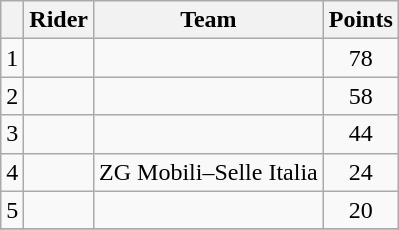<table class="wikitable">
<tr>
<th></th>
<th>Rider</th>
<th>Team</th>
<th>Points</th>
</tr>
<tr>
<td style="text-align:center;">1</td>
<td> </td>
<td></td>
<td style="text-align:center;">78</td>
</tr>
<tr>
<td style="text-align:center;">2</td>
<td></td>
<td></td>
<td style="text-align:center;">58</td>
</tr>
<tr>
<td style="text-align:center;">3</td>
<td></td>
<td></td>
<td style="text-align:center;">44</td>
</tr>
<tr>
<td style="text-align:center;">4</td>
<td></td>
<td>ZG Mobili–Selle Italia</td>
<td style="text-align:center;">24</td>
</tr>
<tr>
<td style="text-align:center;">5</td>
<td> </td>
<td></td>
<td style="text-align:center;">20</td>
</tr>
<tr>
</tr>
</table>
